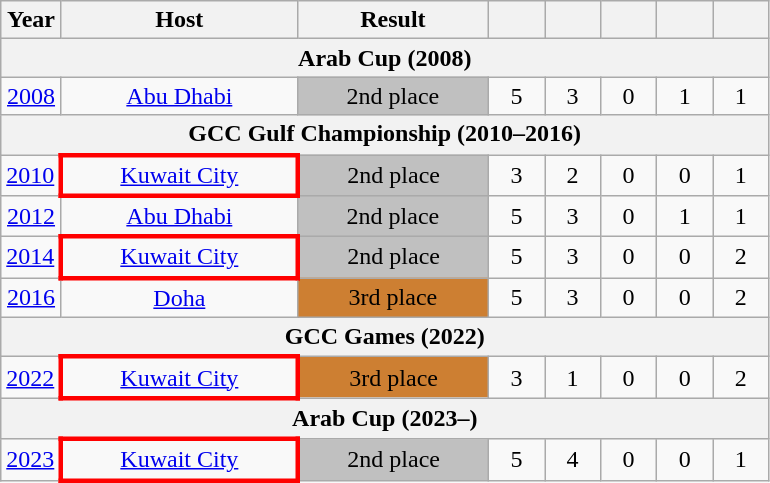<table class="wikitable" style="text-align:center">
<tr>
<th width=30>Year</th>
<th width=150>Host</th>
<th width=120>Result</th>
<th width=30></th>
<th width=30></th>
<th width=30></th>
<th width=30></th>
<th width=30></th>
</tr>
<tr>
<th colspan=8>Arab Cup (2008)</th>
</tr>
<tr>
<td><a href='#'>2008</a></td>
<td> <a href='#'>Abu Dhabi</a></td>
<td bgcolor="#c0c0c0"> 2nd place</td>
<td>5</td>
<td>3</td>
<td>0</td>
<td>1</td>
<td>1</td>
</tr>
<tr>
<th colspan=8>GCC Gulf Championship (2010–2016)</th>
</tr>
<tr>
<td><a href='#'>2010</a></td>
<td style="border: 3px solid red;"> <a href='#'>Kuwait City</a></td>
<td bgcolor="#c0c0c0"> 2nd place</td>
<td>3</td>
<td>2</td>
<td>0</td>
<td>0</td>
<td>1</td>
</tr>
<tr>
<td><a href='#'>2012</a></td>
<td> <a href='#'>Abu Dhabi</a></td>
<td bgcolor="#c0c0c0"> 2nd place</td>
<td>5</td>
<td>3</td>
<td>0</td>
<td>1</td>
<td>1</td>
</tr>
<tr>
<td><a href='#'>2014</a></td>
<td style="border: 3px solid red;"> <a href='#'>Kuwait City</a></td>
<td bgcolor="#c0c0c0"> 2nd place</td>
<td>5</td>
<td>3</td>
<td>0</td>
<td>0</td>
<td>2</td>
</tr>
<tr>
<td><a href='#'>2016</a></td>
<td> <a href='#'>Doha</a></td>
<td bgcolor="#cd7f32"> 3rd place</td>
<td>5</td>
<td>3</td>
<td>0</td>
<td>0</td>
<td>2</td>
</tr>
<tr>
<th colspan=8>GCC Games (2022)</th>
</tr>
<tr>
<td><a href='#'>2022</a></td>
<td style="border: 3px solid red;"> <a href='#'>Kuwait City</a></td>
<td bgcolor="#cd7f32"> 3rd place</td>
<td>3</td>
<td>1</td>
<td>0</td>
<td>0</td>
<td>2</td>
</tr>
<tr>
<th colspan=8>Arab Cup (2023–)</th>
</tr>
<tr>
<td><a href='#'>2023</a></td>
<td style="border: 3px solid red;"> <a href='#'>Kuwait City</a></td>
<td bgcolor="#c0c0c0"> 2nd place</td>
<td>5</td>
<td>4</td>
<td>0</td>
<td>0</td>
<td>1</td>
</tr>
</table>
